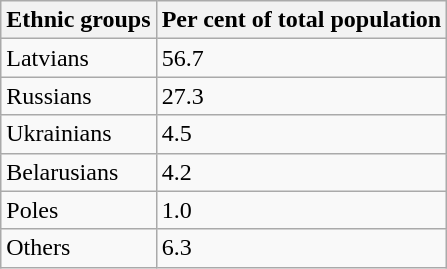<table class="wikitable">
<tr>
<th>Ethnic groups</th>
<th>Per cent of total population</th>
</tr>
<tr>
<td>Latvians</td>
<td>56.7</td>
</tr>
<tr>
<td>Russians</td>
<td>27.3</td>
</tr>
<tr>
<td>Ukrainians</td>
<td>4.5</td>
</tr>
<tr>
<td>Belarusians</td>
<td>4.2</td>
</tr>
<tr>
<td>Poles</td>
<td>1.0</td>
</tr>
<tr>
<td>Others</td>
<td>6.3</td>
</tr>
</table>
